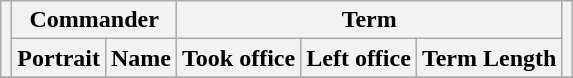<table class="wikitable" style="text-align:center;">
<tr>
<th rowspan=2></th>
<th colspan=2>Commander</th>
<th colspan=3>Term</th>
<th rowspan=2></th>
</tr>
<tr>
<th>Portrait</th>
<th>Name</th>
<th>Took office</th>
<th>Left office</th>
<th>Term Length</th>
</tr>
<tr>
</tr>
</table>
